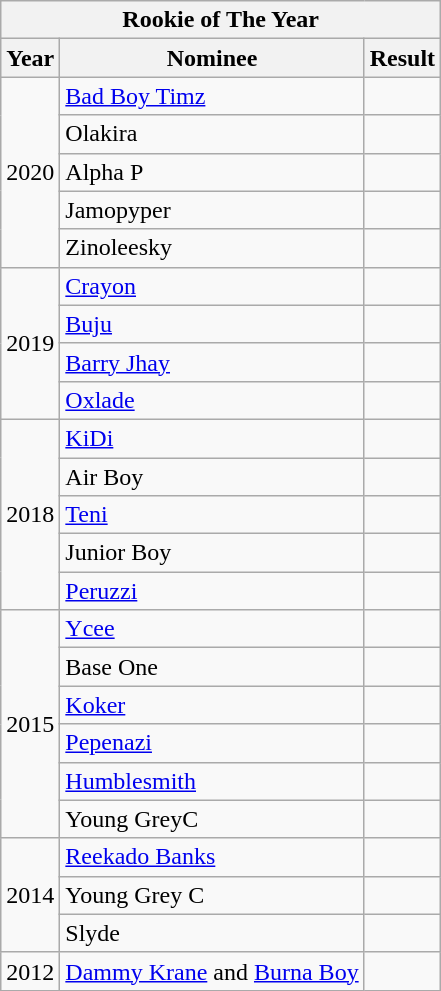<table class="wikitable">
<tr>
<th colspan="3">Rookie of The Year</th>
</tr>
<tr>
<th>Year</th>
<th>Nominee</th>
<th>Result</th>
</tr>
<tr>
<td rowspan="5">2020</td>
<td><a href='#'>Bad Boy Timz</a></td>
<td></td>
</tr>
<tr>
<td>Olakira</td>
<td></td>
</tr>
<tr>
<td>Alpha P</td>
<td></td>
</tr>
<tr>
<td>Jamopyper</td>
<td></td>
</tr>
<tr>
<td>Zinoleesky</td>
<td></td>
</tr>
<tr>
<td rowspan="4">2019</td>
<td><a href='#'>Crayon</a></td>
<td></td>
</tr>
<tr>
<td><a href='#'>Buju</a></td>
<td></td>
</tr>
<tr>
<td><a href='#'>Barry Jhay</a></td>
<td></td>
</tr>
<tr>
<td><a href='#'>Oxlade</a></td>
<td></td>
</tr>
<tr>
<td rowspan="5">2018</td>
<td><a href='#'>KiDi</a></td>
<td></td>
</tr>
<tr>
<td>Air Boy</td>
<td></td>
</tr>
<tr>
<td><a href='#'>Teni</a></td>
<td></td>
</tr>
<tr>
<td>Junior Boy</td>
<td></td>
</tr>
<tr>
<td><a href='#'>Peruzzi</a></td>
<td></td>
</tr>
<tr>
<td rowspan="6">2015</td>
<td><a href='#'>Ycee</a></td>
<td></td>
</tr>
<tr>
<td>Base One</td>
<td></td>
</tr>
<tr>
<td><a href='#'>Koker</a></td>
<td></td>
</tr>
<tr>
<td><a href='#'>Pepenazi</a></td>
<td></td>
</tr>
<tr>
<td><a href='#'>Humblesmith</a></td>
<td></td>
</tr>
<tr>
<td>Young GreyC</td>
<td></td>
</tr>
<tr>
<td rowspan="3">2014</td>
<td><a href='#'>Reekado Banks</a></td>
<td></td>
</tr>
<tr>
<td>Young Grey C</td>
<td></td>
</tr>
<tr>
<td>Slyde</td>
<td></td>
</tr>
<tr>
<td>2012</td>
<td><a href='#'>Dammy Krane</a> and <a href='#'>Burna Boy</a></td>
<td></td>
</tr>
</table>
